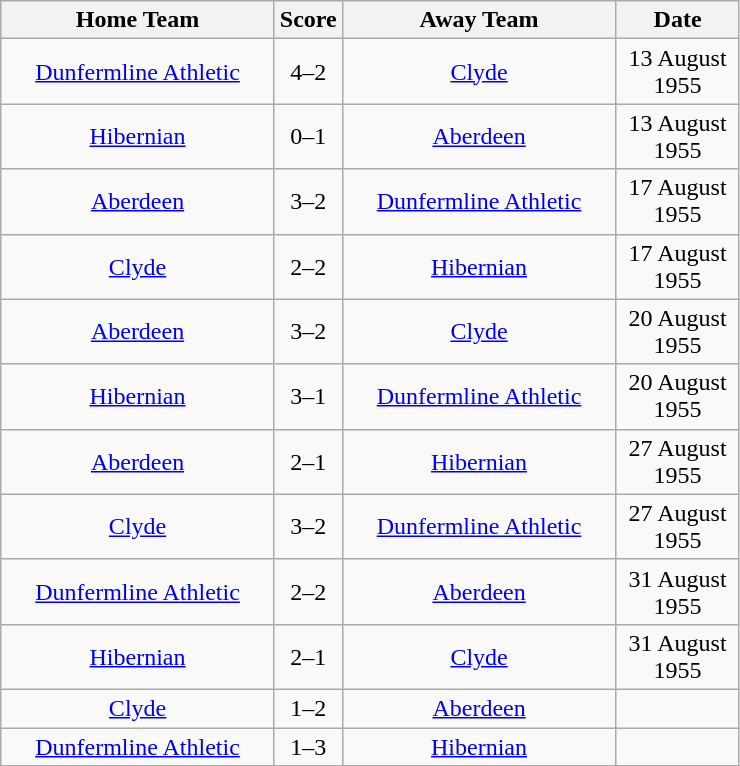<table class="wikitable" style="text-align:center;">
<tr>
<th width=175>Home Team</th>
<th width=20>Score</th>
<th width=175>Away Team</th>
<th width= 75>Date</th>
</tr>
<tr>
<td><a href='#'>Dunfermline Athletic</a></td>
<td>4–2</td>
<td><a href='#'>Clyde</a></td>
<td>13 August 1955</td>
</tr>
<tr>
<td><a href='#'>Hibernian</a></td>
<td>0–1</td>
<td><a href='#'>Aberdeen</a></td>
<td>13 August 1955</td>
</tr>
<tr>
<td><a href='#'>Aberdeen</a></td>
<td>3–2</td>
<td><a href='#'>Dunfermline Athletic</a></td>
<td>17 August 1955</td>
</tr>
<tr>
<td><a href='#'>Clyde</a></td>
<td>2–2</td>
<td><a href='#'>Hibernian</a></td>
<td>17 August 1955</td>
</tr>
<tr>
<td><a href='#'>Aberdeen</a></td>
<td>3–2</td>
<td><a href='#'>Clyde</a></td>
<td>20 August 1955</td>
</tr>
<tr>
<td><a href='#'>Hibernian</a></td>
<td>3–1</td>
<td><a href='#'>Dunfermline Athletic</a></td>
<td>20 August 1955</td>
</tr>
<tr>
<td><a href='#'>Aberdeen</a></td>
<td>2–1</td>
<td><a href='#'>Hibernian</a></td>
<td>27 August 1955</td>
</tr>
<tr>
<td><a href='#'>Clyde</a></td>
<td>3–2</td>
<td><a href='#'>Dunfermline Athletic</a></td>
<td>27 August 1955</td>
</tr>
<tr>
<td><a href='#'>Dunfermline Athletic</a></td>
<td>2–2</td>
<td><a href='#'>Aberdeen</a></td>
<td>31 August 1955</td>
</tr>
<tr>
<td><a href='#'>Hibernian</a></td>
<td>2–1</td>
<td><a href='#'>Clyde</a></td>
<td>31 August 1955</td>
</tr>
<tr>
<td><a href='#'>Clyde</a></td>
<td>1–2</td>
<td><a href='#'>Aberdeen</a></td>
<td></td>
</tr>
<tr>
<td><a href='#'>Dunfermline Athletic</a></td>
<td>1–3</td>
<td><a href='#'>Hibernian</a></td>
<td></td>
</tr>
<tr>
</tr>
</table>
